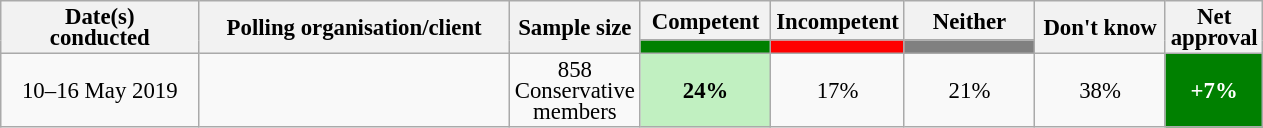<table class="wikitable collapsible sortable" style="text-align:center;font-size:95%;line-height:14px;">
<tr>
<th rowspan="2" style="width:125px;">Date(s)<br>conducted</th>
<th rowspan="2" style="width:200px;">Polling organisation/client</th>
<th rowspan="2" style="width:60px;">Sample size</th>
<th class="unsortable" style="width:80px;">Competent</th>
<th class="unsortable" style="width: 80px;">Incompetent</th>
<th class="unsortable" style="width:80px;">Neither</th>
<th rowspan="2" class="unsortable" style="width:80px;">Don't know</th>
<th rowspan="2" class="unsortable" style="width:20px;">Net approval</th>
</tr>
<tr>
<th class="unsortable" style="background:green;width:60px;"></th>
<th class="unsortable" style="background:red;width:60px;"></th>
<th class="unsortable" style="background:grey;width:60px;"></th>
</tr>
<tr>
<td>10–16 May 2019</td>
<td></td>
<td>858 Conservative members</td>
<td style="background:#C1F0C1"><strong>24%</strong></td>
<td>17%</td>
<td>21%</td>
<td>38%</td>
<td style="background:green;color:white;"><strong>+7%</strong></td>
</tr>
</table>
